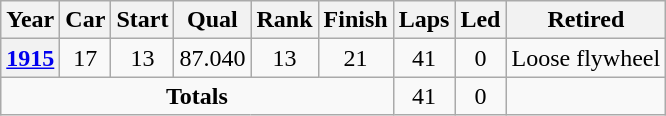<table class="wikitable" style="text-align:center">
<tr>
<th>Year</th>
<th>Car</th>
<th>Start</th>
<th>Qual</th>
<th>Rank</th>
<th>Finish</th>
<th>Laps</th>
<th>Led</th>
<th>Retired</th>
</tr>
<tr>
<th><a href='#'>1915</a></th>
<td>17</td>
<td>13</td>
<td>87.040</td>
<td>13</td>
<td>21</td>
<td>41</td>
<td>0</td>
<td>Loose flywheel</td>
</tr>
<tr>
<td colspan=6><strong>Totals</strong></td>
<td>41</td>
<td>0</td>
<td></td>
</tr>
</table>
